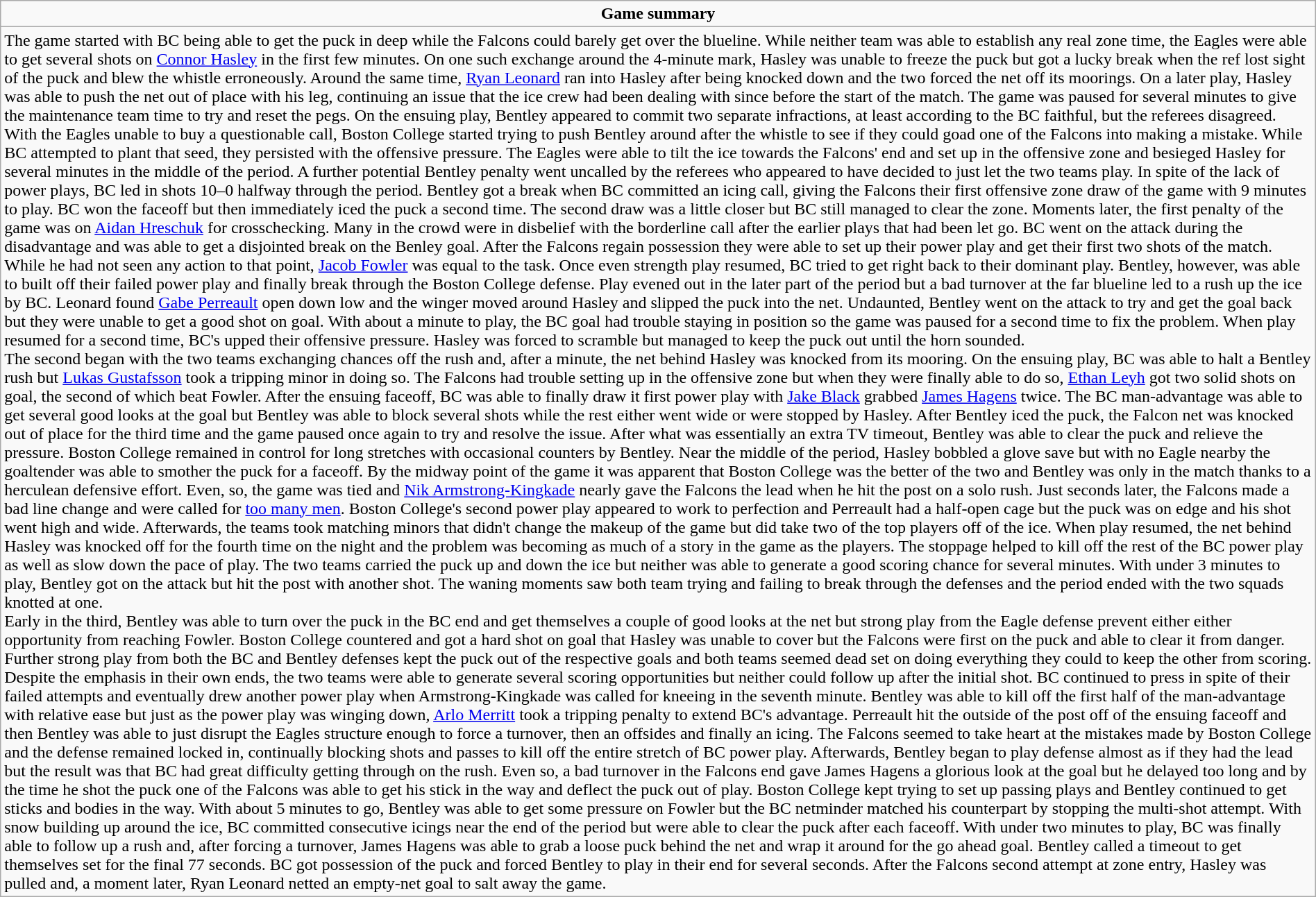<table role="presentation" class="wikitable mw-collapsible autocollapse" width=100%>
<tr>
<td align=center><strong>Game summary</strong></td>
</tr>
<tr>
<td>The game started with BC being able to get the puck in deep while the Falcons could barely get over the blueline. While neither team was able to establish any real zone time, the Eagles were able to get several shots on <a href='#'>Connor Hasley</a> in the first few minutes. On one such exchange around the 4-minute mark, Hasley was unable to freeze the puck but got a lucky break when the ref lost sight of the puck and blew the whistle erroneously. Around the same time, <a href='#'>Ryan Leonard</a> ran into Hasley after being knocked down and the two forced the net off its moorings. On a later play, Hasley was able to push the net out of place with his leg, continuing an issue that the ice crew had been dealing with since before the start of the match. The game was paused for several minutes to give the maintenance team time to try and reset the pegs. On the ensuing play, Bentley appeared to commit two separate infractions, at least according to the BC faithful, but the referees disagreed. With the Eagles unable to buy a questionable call, Boston College started trying to push Bentley around after the whistle to see if they could goad one of the Falcons into making a mistake. While BC attempted to plant that seed, they persisted with the offensive pressure. The Eagles were able to tilt the ice towards the Falcons' end and set up in the offensive zone and besieged Hasley for several minutes in the middle of the period. A further potential Bentley penalty went uncalled by the referees who appeared to have decided to just let the two teams play. In spite of the lack of power plays, BC led in shots 10–0 halfway through the period. Bentley got a break when BC committed an icing call, giving the Falcons their first offensive zone draw of the game with 9 minutes to play. BC won the faceoff but then immediately iced the puck a second time. The second draw was a little closer but BC still managed to clear the zone. Moments later, the first penalty of the game was on <a href='#'>Aidan Hreschuk</a> for crosschecking. Many in the crowd were in disbelief with the borderline call after the earlier plays that had been let go. BC went on the attack during the disadvantage and was able to get a disjointed break on the Benley goal. After the Falcons regain possession they were able to set up their power play and get their first two shots of the match. While he had not seen any action to that point, <a href='#'>Jacob Fowler</a> was equal to the task. Once even strength play resumed, BC tried to get right back to their dominant play. Bentley, however, was able to built off their failed power play and finally break through the Boston College defense. Play evened out in the later part of the period but a bad turnover at the far blueline led to a rush up the ice by BC. Leonard found <a href='#'>Gabe Perreault</a> open down low and the winger moved around Hasley and slipped the puck into the net. Undaunted, Bentley went on the attack to try and get the goal back but they were unable to get a good shot on goal. With about a minute to play, the BC goal had trouble staying in position so the game was paused for a second time to fix the problem. When play resumed for a second time, BC's upped their offensive pressure. Hasley was forced to scramble but managed to keep the puck out until the horn sounded.<br>The second began with the two teams exchanging chances off the rush and, after a minute, the net behind Hasley was knocked from its mooring. On the ensuing play, BC was able to halt a Bentley rush but <a href='#'>Lukas Gustafsson</a> took a tripping minor in doing so. The Falcons had trouble setting up in the offensive zone but when they were finally able to do so, <a href='#'>Ethan Leyh</a> got two solid shots on goal, the second of which beat Fowler. After the ensuing faceoff, BC was able to finally draw it first power play with <a href='#'>Jake Black</a> grabbed <a href='#'>James Hagens</a> twice. The BC man-advantage was able to get several good looks at the goal but Bentley was able to block several shots while the rest either went wide or were stopped by Hasley. After Bentley iced the puck, the Falcon net was knocked out of place for the third time and the game paused once again to try and resolve the issue. After what was essentially an extra TV timeout, Bentley was able to clear the puck and relieve the pressure. Boston College remained in control for long stretches with occasional counters by Bentley. Near the middle of the period, Hasley bobbled a glove save but with no Eagle nearby the goaltender was able to smother the puck for a faceoff. By the midway point of the game it was apparent that Boston College was the better of the two and Bentley was only in the match thanks to a herculean defensive effort. Even, so, the game was tied and <a href='#'>Nik Armstrong-Kingkade</a> nearly gave the Falcons the lead when he hit the post on a solo rush. Just seconds later, the Falcons made a bad line change and were called for <a href='#'>too many men</a>. Boston College's second power play appeared to work to perfection and Perreault had a half-open cage but the puck was on edge and his shot went high and wide. Afterwards, the teams took matching minors that didn't change the makeup of the game but did take two of the top players off of the ice. When play resumed, the net behind Hasley was knocked off for the fourth time on the night and the problem was becoming as much of a story in the game as the players. The stoppage helped to kill off the rest of the BC power play as well as slow down the pace of play. The two teams carried the puck up and down the ice but neither was able to generate a good scoring chance for several minutes. With under 3 minutes to play, Bentley got on the attack but hit the post with another shot. The waning moments saw both team trying and failing to break through the defenses and the period ended with the two squads knotted at one.<br>Early in the third, Bentley was able to turn over the puck in the BC end and get themselves a couple of good looks at the net but strong play from the Eagle defense prevent either either opportunity from reaching Fowler. Boston College countered and got a hard shot on goal that Hasley was unable to cover but the Falcons were first on the puck and able to clear it from danger. Further strong play from both the BC and Bentley defenses kept the puck out of the respective goals and both teams seemed dead set on doing everything they could to keep the other from scoring. Despite the emphasis in their own ends, the two teams were able to generate several scoring opportunities but neither could follow up after the initial shot. BC continued to press in spite of their failed attempts and eventually drew another power play when Armstrong-Kingkade was called for kneeing in the seventh minute. Bentley was able to kill off the first half of the man-advantage with relative ease but just as the power play was winging down, <a href='#'>Arlo Merritt</a> took a tripping penalty to extend BC's advantage. Perreault hit the outside of the post off of the ensuing faceoff and then Bentley was able to just disrupt the Eagles structure enough to force a turnover, then an offsides and finally an icing. The Falcons seemed to take heart at the mistakes made by Boston College and the defense remained locked in, continually blocking shots and passes to kill off the entire stretch of BC power play. Afterwards, Bentley began to play defense almost as if they had the lead but the result was that BC had great difficulty getting through on the rush. Even so, a bad turnover in the Falcons end gave James Hagens a glorious look at the goal but he delayed too long and by the time he shot the puck one of the Falcons was able to get his stick in the way and deflect the puck out of play. Boston College kept trying to set up passing plays and Bentley continued to get sticks and bodies in the way. With about 5 minutes to go, Bentley was able to get some pressure on Fowler but the BC netminder matched his counterpart by stopping the multi-shot attempt. With snow building up around the ice, BC committed consecutive icings near the end of the period but were able to clear the puck after each faceoff. With under two minutes to play, BC was finally able to follow up a rush and, after forcing a turnover, James Hagens was able to grab a loose puck behind the net and wrap it around for the go ahead goal. Bentley called a timeout to get themselves set for the final 77 seconds. BC got possession of the puck and forced Bentley to play in their end for several seconds. After the Falcons second attempt at zone entry, Hasley was pulled and, a moment later, Ryan Leonard netted an empty-net goal to salt away the game.</td>
</tr>
</table>
